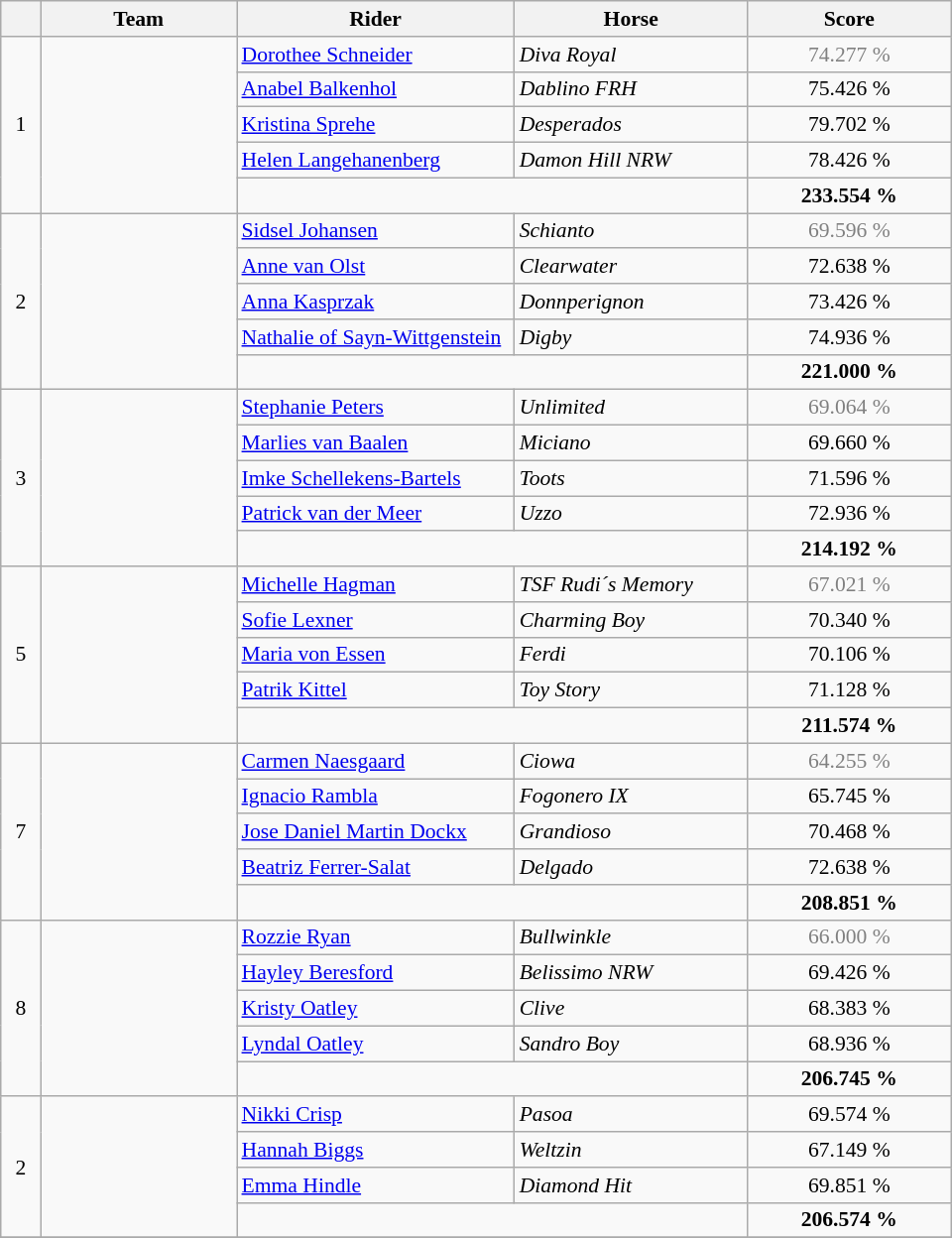<table class="wikitable" style="font-size: 90%">
<tr>
<th width=20></th>
<th width=125>Team</th>
<th width=180>Rider</th>
<th width=150>Horse</th>
<th width=130>Score</th>
</tr>
<tr>
<td rowspan=5 align=center>1</td>
<td rowspan=5></td>
<td><a href='#'>Dorothee Schneider</a></td>
<td><em>Diva Royal</em></td>
<td align=center style=color:gray>74.277 %</td>
</tr>
<tr>
<td><a href='#'>Anabel Balkenhol</a></td>
<td><em>Dablino FRH</em></td>
<td align=center>75.426 %</td>
</tr>
<tr>
<td><a href='#'>Kristina Sprehe</a></td>
<td><em>Desperados</em></td>
<td align=center>79.702 %</td>
</tr>
<tr>
<td><a href='#'>Helen Langehanenberg</a></td>
<td><em>Damon Hill NRW</em></td>
<td align=center>78.426 %</td>
</tr>
<tr>
<td colspan=2></td>
<td align=center><strong>233.554 %</strong></td>
</tr>
<tr>
<td rowspan=5 align=center>2</td>
<td rowspan=5></td>
<td><a href='#'>Sidsel Johansen</a></td>
<td><em>Schianto</em></td>
<td align=center style=color:gray>69.596 %</td>
</tr>
<tr>
<td><a href='#'>Anne van Olst</a></td>
<td><em>Clearwater</em></td>
<td align=center>72.638 %</td>
</tr>
<tr>
<td><a href='#'>Anna Kasprzak</a></td>
<td><em>Donnperignon</em></td>
<td align=center>73.426 %</td>
</tr>
<tr>
<td><a href='#'>Nathalie of Sayn-Wittgenstein</a></td>
<td><em>Digby</em></td>
<td align=center>74.936 %</td>
</tr>
<tr>
<td colspan=2></td>
<td align=center><strong>221.000 %</strong></td>
</tr>
<tr>
<td rowspan=5 align=center>3</td>
<td rowspan=5></td>
<td><a href='#'>Stephanie Peters</a></td>
<td><em>Unlimited</em></td>
<td align=center style=color:gray>69.064 %</td>
</tr>
<tr>
<td><a href='#'>Marlies van Baalen</a></td>
<td><em>Miciano</em></td>
<td align=center>69.660 %</td>
</tr>
<tr>
<td><a href='#'>Imke Schellekens-Bartels</a></td>
<td><em>Toots</em></td>
<td align=center>71.596 %</td>
</tr>
<tr>
<td><a href='#'>Patrick van der Meer</a></td>
<td><em>Uzzo</em></td>
<td align=center>72.936 %</td>
</tr>
<tr>
<td colspan=2></td>
<td align=center><strong>214.192 %</strong></td>
</tr>
<tr>
<td rowspan=5 align=center>5</td>
<td rowspan=5></td>
<td><a href='#'>Michelle Hagman</a></td>
<td><em>TSF Rudi´s Memory</em></td>
<td align=center style=color:gray>67.021 %</td>
</tr>
<tr>
<td><a href='#'>Sofie Lexner</a></td>
<td><em>Charming Boy</em></td>
<td align=center>70.340 %</td>
</tr>
<tr>
<td><a href='#'>Maria von Essen</a></td>
<td><em>Ferdi</em></td>
<td align=center>70.106 %</td>
</tr>
<tr>
<td><a href='#'>Patrik Kittel</a></td>
<td><em>Toy Story</em></td>
<td align=center>71.128 %</td>
</tr>
<tr>
<td colspan=2></td>
<td align=center><strong>211.574 %</strong></td>
</tr>
<tr>
<td rowspan=5 align=center>7</td>
<td rowspan=5></td>
<td><a href='#'>Carmen Naesgaard</a></td>
<td><em>Ciowa</em></td>
<td align=center style=color:gray>64.255 %</td>
</tr>
<tr>
<td><a href='#'>Ignacio Rambla</a></td>
<td><em>Fogonero IX</em></td>
<td align=center>65.745 %</td>
</tr>
<tr>
<td><a href='#'>Jose Daniel Martin Dockx</a></td>
<td><em>Grandioso</em></td>
<td align=center>70.468 %</td>
</tr>
<tr>
<td><a href='#'>Beatriz Ferrer-Salat</a></td>
<td><em>Delgado</em></td>
<td align=center>72.638 %</td>
</tr>
<tr>
<td colspan=2></td>
<td align=center><strong>208.851 %</strong></td>
</tr>
<tr>
<td rowspan=5 align=center>8</td>
<td rowspan=5></td>
<td><a href='#'>Rozzie Ryan</a></td>
<td><em>Bullwinkle</em></td>
<td align=center style=color:gray>66.000 %</td>
</tr>
<tr>
<td><a href='#'>Hayley Beresford</a></td>
<td><em>Belissimo NRW</em></td>
<td align=center>69.426 %</td>
</tr>
<tr>
<td><a href='#'>Kristy Oatley</a></td>
<td><em>Clive</em></td>
<td align=center>68.383 %</td>
</tr>
<tr>
<td><a href='#'>Lyndal Oatley</a></td>
<td><em>Sandro Boy</em></td>
<td align=center>68.936 %</td>
</tr>
<tr>
<td colspan=2></td>
<td align=center><strong>206.745 %</strong></td>
</tr>
<tr>
<td rowspan=4 align=center>2</td>
<td rowspan=4></td>
<td><a href='#'>Nikki Crisp</a></td>
<td><em>Pasoa</em></td>
<td align=center>69.574 %</td>
</tr>
<tr>
<td><a href='#'>Hannah Biggs</a></td>
<td><em>Weltzin</em></td>
<td align=center>67.149 %</td>
</tr>
<tr>
<td><a href='#'>Emma Hindle</a></td>
<td><em>Diamond Hit</em></td>
<td align=center>69.851 %</td>
</tr>
<tr>
<td colspan=2></td>
<td align=center><strong>206.574 %</strong></td>
</tr>
<tr>
</tr>
</table>
